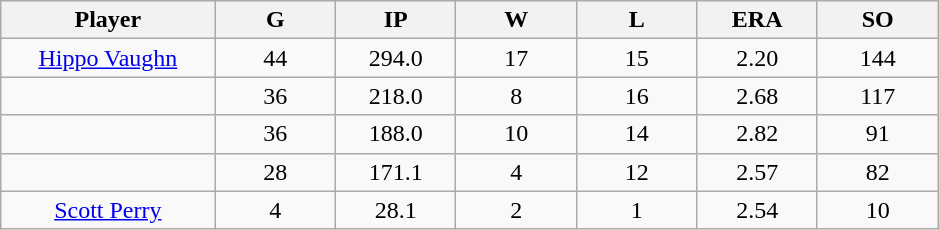<table class="wikitable sortable">
<tr>
<th bgcolor="#DDDDFF" width="16%">Player</th>
<th bgcolor="#DDDDFF" width="9%">G</th>
<th bgcolor="#DDDDFF" width="9%">IP</th>
<th bgcolor="#DDDDFF" width="9%">W</th>
<th bgcolor="#DDDDFF" width="9%">L</th>
<th bgcolor="#DDDDFF" width="9%">ERA</th>
<th bgcolor="#DDDDFF" width="9%">SO</th>
</tr>
<tr align="center">
<td><a href='#'>Hippo Vaughn</a></td>
<td>44</td>
<td>294.0</td>
<td>17</td>
<td>15</td>
<td>2.20</td>
<td>144</td>
</tr>
<tr align=center>
<td></td>
<td>36</td>
<td>218.0</td>
<td>8</td>
<td>16</td>
<td>2.68</td>
<td>117</td>
</tr>
<tr align="center">
<td></td>
<td>36</td>
<td>188.0</td>
<td>10</td>
<td>14</td>
<td>2.82</td>
<td>91</td>
</tr>
<tr align="center">
<td></td>
<td>28</td>
<td>171.1</td>
<td>4</td>
<td>12</td>
<td>2.57</td>
<td>82</td>
</tr>
<tr align="center">
<td><a href='#'>Scott Perry</a></td>
<td>4</td>
<td>28.1</td>
<td>2</td>
<td>1</td>
<td>2.54</td>
<td>10</td>
</tr>
</table>
